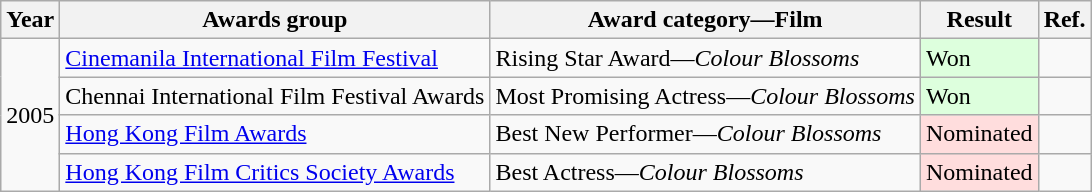<table class="wikitable">
<tr>
<th>Year</th>
<th>Awards group</th>
<th>Award category—Film</th>
<th>Result</th>
<th>Ref.</th>
</tr>
<tr>
<td rowspan="4">2005</td>
<td><a href='#'>Cinemanila International Film Festival</a></td>
<td>Rising Star Award—<em>Colour Blossoms</em></td>
<td style="background: #ddffdd">Won</td>
<td></td>
</tr>
<tr>
<td>Chennai International Film Festival Awards</td>
<td>Most Promising Actress—<em>Colour Blossoms</em></td>
<td style="background: #ddffdd">Won</td>
<td></td>
</tr>
<tr>
<td><a href='#'>Hong Kong Film Awards</a></td>
<td>Best New Performer—<em>Colour Blossoms</em></td>
<td style="background: #ffdddd">Nominated</td>
<td></td>
</tr>
<tr>
<td><a href='#'>Hong Kong Film Critics Society Awards</a></td>
<td>Best Actress—<em>Colour Blossoms</em></td>
<td style="background: #ffdddd">Nominated</td>
<td></td>
</tr>
</table>
